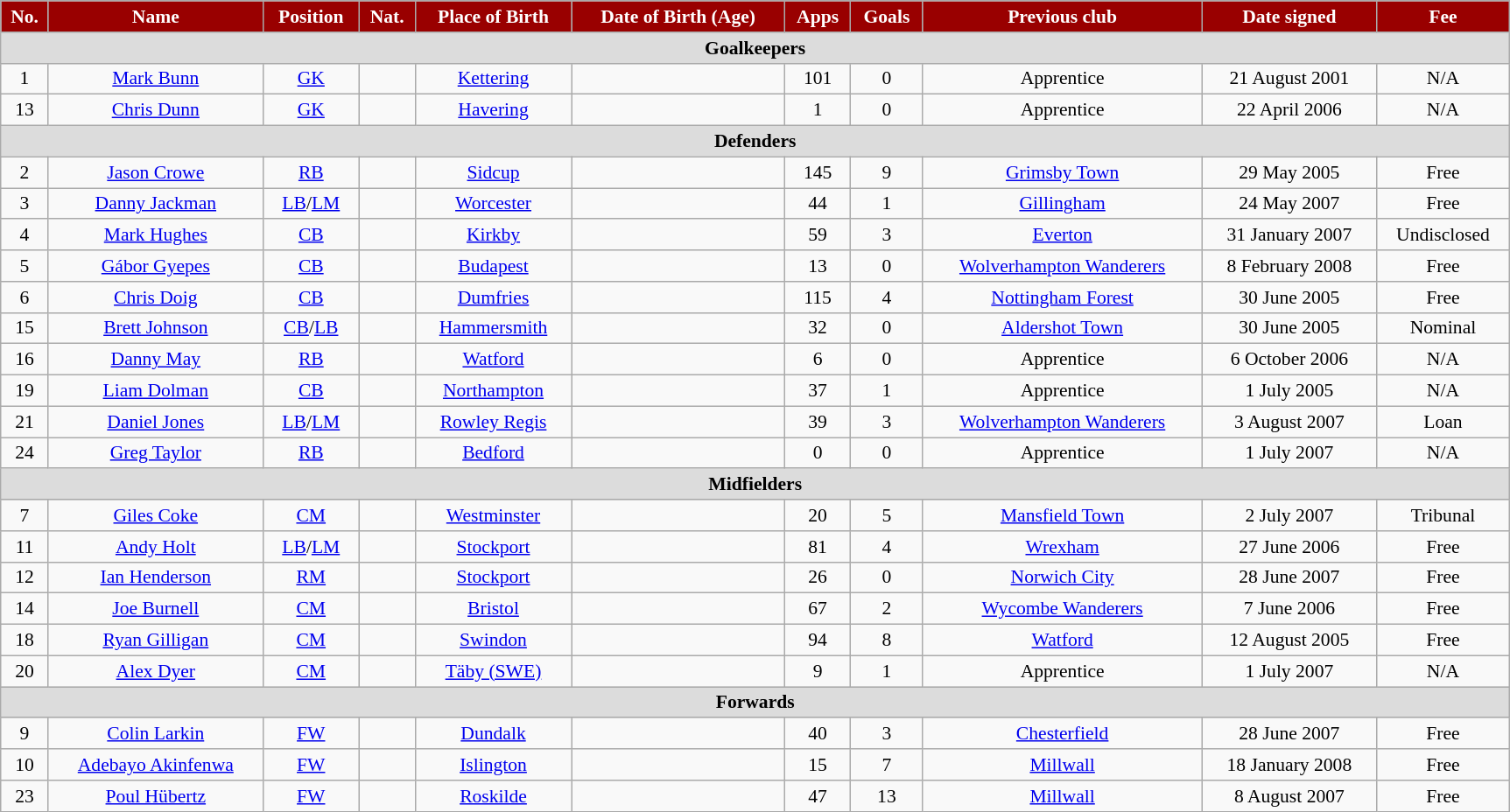<table class="wikitable" style="text-align:center; font-size:90%; width:91%;">
<tr>
<th style="background:#900; color:#FFF; text-align:center;">No.</th>
<th style="background:#900; color:#FFF; text-align:center;">Name</th>
<th style="background:#900; color:#FFF; text-align:center;">Position</th>
<th style="background:#900; color:#FFF; text-align:center;">Nat.</th>
<th style="background:#900; color:#FFF; text-align:center;">Place of Birth</th>
<th style="background:#900; color:#FFF; text-align:center;">Date of Birth (Age)</th>
<th style="background:#900; color:#FFF; text-align:center;">Apps</th>
<th style="background:#900; color:#FFF; text-align:center;">Goals</th>
<th style="background:#900; color:#FFF; text-align:center;">Previous club</th>
<th style="background:#900; color:#FFF; text-align:center;">Date signed</th>
<th style="background:#900; color:#FFF; text-align:center;">Fee</th>
</tr>
<tr>
<th colspan="12" style="background:#dcdcdc; text-align:center;">Goalkeepers</th>
</tr>
<tr>
<td>1</td>
<td><a href='#'>Mark Bunn</a></td>
<td><a href='#'>GK</a></td>
<td></td>
<td><a href='#'>Kettering</a></td>
<td></td>
<td>101</td>
<td>0</td>
<td>Apprentice</td>
<td>21 August 2001</td>
<td>N/A</td>
</tr>
<tr>
<td>13</td>
<td><a href='#'>Chris Dunn</a></td>
<td><a href='#'>GK</a></td>
<td></td>
<td><a href='#'>Havering</a></td>
<td></td>
<td>1</td>
<td>0</td>
<td>Apprentice</td>
<td>22 April 2006</td>
<td>N/A</td>
</tr>
<tr>
<th colspan="12" style="background:#dcdcdc; text-align:center;">Defenders</th>
</tr>
<tr>
<td>2</td>
<td><a href='#'>Jason Crowe</a></td>
<td><a href='#'>RB</a></td>
<td></td>
<td><a href='#'>Sidcup</a></td>
<td></td>
<td>145</td>
<td>9</td>
<td><a href='#'>Grimsby Town</a></td>
<td>29 May 2005</td>
<td>Free</td>
</tr>
<tr>
<td>3</td>
<td><a href='#'>Danny Jackman</a></td>
<td><a href='#'>LB</a>/<a href='#'>LM</a></td>
<td></td>
<td><a href='#'>Worcester</a></td>
<td></td>
<td>44</td>
<td>1</td>
<td><a href='#'>Gillingham</a></td>
<td>24 May 2007</td>
<td>Free</td>
</tr>
<tr>
<td>4</td>
<td><a href='#'>Mark Hughes</a></td>
<td><a href='#'>CB</a></td>
<td></td>
<td><a href='#'>Kirkby</a></td>
<td></td>
<td>59</td>
<td>3</td>
<td><a href='#'>Everton</a></td>
<td>31 January 2007</td>
<td>Undisclosed</td>
</tr>
<tr>
<td>5</td>
<td><a href='#'>Gábor Gyepes</a></td>
<td><a href='#'>CB</a></td>
<td></td>
<td><a href='#'>Budapest</a></td>
<td></td>
<td>13</td>
<td>0</td>
<td><a href='#'>Wolverhampton Wanderers</a></td>
<td>8 February 2008</td>
<td>Free</td>
</tr>
<tr>
<td>6</td>
<td><a href='#'>Chris Doig</a></td>
<td><a href='#'>CB</a></td>
<td></td>
<td><a href='#'>Dumfries</a></td>
<td></td>
<td>115</td>
<td>4</td>
<td><a href='#'>Nottingham Forest</a></td>
<td>30 June 2005</td>
<td>Free</td>
</tr>
<tr>
<td>15</td>
<td><a href='#'>Brett Johnson</a></td>
<td><a href='#'>CB</a>/<a href='#'>LB</a></td>
<td></td>
<td><a href='#'>Hammersmith</a></td>
<td></td>
<td>32</td>
<td>0</td>
<td><a href='#'>Aldershot Town</a></td>
<td>30 June 2005</td>
<td>Nominal</td>
</tr>
<tr>
<td>16</td>
<td><a href='#'>Danny May</a></td>
<td><a href='#'>RB</a></td>
<td></td>
<td><a href='#'>Watford</a></td>
<td></td>
<td>6</td>
<td>0</td>
<td>Apprentice</td>
<td>6 October 2006</td>
<td>N/A</td>
</tr>
<tr>
<td>19</td>
<td><a href='#'>Liam Dolman</a></td>
<td><a href='#'>CB</a></td>
<td></td>
<td><a href='#'>Northampton</a></td>
<td></td>
<td>37</td>
<td>1</td>
<td>Apprentice</td>
<td>1 July 2005</td>
<td>N/A</td>
</tr>
<tr>
<td>21</td>
<td><a href='#'>Daniel Jones</a></td>
<td><a href='#'>LB</a>/<a href='#'>LM</a></td>
<td></td>
<td><a href='#'>Rowley Regis</a></td>
<td></td>
<td>39</td>
<td>3</td>
<td><a href='#'>Wolverhampton Wanderers</a></td>
<td>3 August 2007</td>
<td>Loan</td>
</tr>
<tr>
<td>24</td>
<td><a href='#'>Greg Taylor</a></td>
<td><a href='#'>RB</a></td>
<td></td>
<td><a href='#'>Bedford</a></td>
<td></td>
<td>0</td>
<td>0</td>
<td>Apprentice</td>
<td>1 July 2007</td>
<td>N/A</td>
</tr>
<tr>
<th colspan="12" style="background:#dcdcdc; text-align:center;">Midfielders</th>
</tr>
<tr>
<td>7</td>
<td><a href='#'>Giles Coke</a></td>
<td><a href='#'>CM</a></td>
<td></td>
<td><a href='#'>Westminster</a></td>
<td></td>
<td>20</td>
<td>5</td>
<td><a href='#'>Mansfield Town</a></td>
<td>2 July 2007</td>
<td>Tribunal</td>
</tr>
<tr>
<td>11</td>
<td><a href='#'>Andy Holt</a></td>
<td><a href='#'>LB</a>/<a href='#'>LM</a></td>
<td></td>
<td><a href='#'>Stockport</a></td>
<td></td>
<td>81</td>
<td>4</td>
<td><a href='#'>Wrexham</a></td>
<td>27 June 2006</td>
<td>Free</td>
</tr>
<tr>
<td>12</td>
<td><a href='#'>Ian Henderson</a></td>
<td><a href='#'>RM</a></td>
<td></td>
<td><a href='#'>Stockport</a></td>
<td></td>
<td>26</td>
<td>0</td>
<td><a href='#'>Norwich City</a></td>
<td>28 June 2007</td>
<td>Free</td>
</tr>
<tr>
<td>14</td>
<td><a href='#'>Joe Burnell</a></td>
<td><a href='#'>CM</a></td>
<td></td>
<td><a href='#'>Bristol</a></td>
<td></td>
<td>67</td>
<td>2</td>
<td><a href='#'>Wycombe Wanderers</a></td>
<td>7 June 2006</td>
<td>Free</td>
</tr>
<tr>
<td>18</td>
<td><a href='#'>Ryan Gilligan</a></td>
<td><a href='#'>CM</a></td>
<td></td>
<td><a href='#'>Swindon</a></td>
<td></td>
<td>94</td>
<td>8</td>
<td><a href='#'>Watford</a></td>
<td>12 August 2005</td>
<td>Free</td>
</tr>
<tr>
<td>20</td>
<td><a href='#'>Alex Dyer</a></td>
<td><a href='#'>CM</a></td>
<td></td>
<td><a href='#'>Täby (SWE)</a></td>
<td></td>
<td>9</td>
<td>1</td>
<td>Apprentice</td>
<td>1 July 2007</td>
<td>N/A</td>
</tr>
<tr>
<th colspan="12" style="background:#dcdcdc; text-align:center;">Forwards</th>
</tr>
<tr>
<td>9</td>
<td><a href='#'>Colin Larkin</a></td>
<td><a href='#'>FW</a></td>
<td></td>
<td><a href='#'>Dundalk</a></td>
<td></td>
<td>40</td>
<td>3</td>
<td><a href='#'>Chesterfield</a></td>
<td>28 June 2007</td>
<td>Free</td>
</tr>
<tr>
<td>10</td>
<td><a href='#'>Adebayo Akinfenwa</a></td>
<td><a href='#'>FW</a></td>
<td></td>
<td><a href='#'>Islington</a></td>
<td></td>
<td>15</td>
<td>7</td>
<td><a href='#'>Millwall</a></td>
<td>18 January 2008</td>
<td>Free</td>
</tr>
<tr>
<td>23</td>
<td><a href='#'>Poul Hübertz</a></td>
<td><a href='#'>FW</a></td>
<td></td>
<td><a href='#'>Roskilde</a></td>
<td></td>
<td>47</td>
<td>13</td>
<td><a href='#'>Millwall</a></td>
<td>8 August 2007</td>
<td>Free</td>
</tr>
</table>
